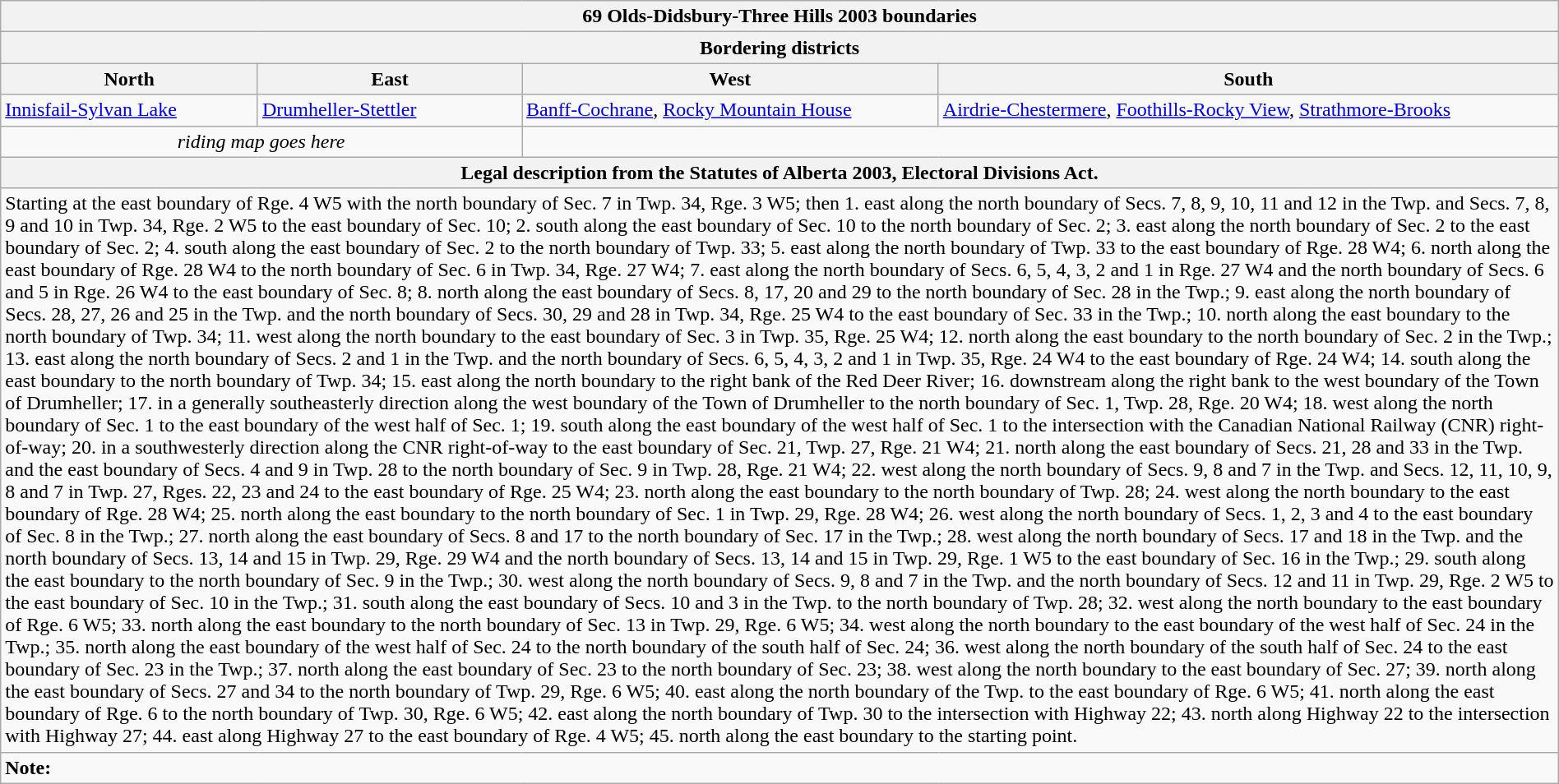<table class="wikitable collapsible collapsed" style="width:100%;">
<tr>
<th colspan=4>69 Olds-Didsbury-Three Hills 2003 boundaries</th>
</tr>
<tr>
<th colspan=4>Bordering districts</th>
</tr>
<tr>
<th>North</th>
<th>East</th>
<th>West</th>
<th>South</th>
</tr>
<tr>
<td><a href='#'>Innisfail-Sylvan Lake</a></td>
<td><a href='#'>Drumheller-Stettler</a></td>
<td><a href='#'>Banff-Cochrane</a>, <a href='#'>Rocky Mountain House</a></td>
<td><a href='#'>Airdrie-Chestermere</a>, <a href='#'>Foothills-Rocky View</a>, <a href='#'>Strathmore-Brooks</a></td>
</tr>
<tr>
<td colspan=2 align=center><em>riding map goes here</em></td>
<td colspan=2 align=center></td>
</tr>
<tr>
<th colspan=4>Legal description from the Statutes of Alberta 2003, Electoral Divisions Act.</th>
</tr>
<tr>
<td colspan=4>Starting at the east boundary of Rge. 4 W5 with the north boundary of Sec. 7 in Twp. 34, Rge. 3 W5; then 1. east along the north boundary of Secs. 7, 8, 9, 10, 11 and 12 in the Twp. and Secs. 7, 8, 9 and 10 in Twp. 34, Rge. 2 W5 to the east boundary of Sec. 10; 2. south along the east boundary of Sec. 10 to the north boundary of Sec. 2; 3. east along the north boundary of Sec. 2 to the east boundary of Sec. 2; 4. south along the east boundary of Sec. 2 to the north boundary of Twp. 33; 5. east along the north boundary of Twp. 33 to the east boundary of Rge. 28 W4; 6. north along the east boundary of Rge. 28 W4 to the north boundary of Sec. 6 in Twp. 34, Rge. 27 W4; 7. east along the north boundary of Secs. 6, 5, 4, 3, 2 and 1 in Rge. 27 W4 and the north boundary of Secs. 6 and 5 in Rge. 26 W4 to the east boundary of Sec. 8; 8. north along the east boundary of Secs. 8, 17, 20 and 29 to the north boundary of Sec. 28 in the Twp.; 9. east along the north boundary of Secs. 28, 27, 26 and 25 in the Twp. and the north boundary of Secs. 30, 29 and 28 in Twp. 34, Rge. 25 W4 to the east boundary of Sec. 33 in the Twp.; 10. north along the east boundary to the north boundary of Twp. 34; 11. west along the north boundary to the east boundary of Sec. 3 in Twp. 35, Rge. 25 W4; 12. north along the east boundary to the north boundary of Sec. 2 in the Twp.; 13. east along the north boundary of Secs. 2 and 1 in the Twp. and the north boundary of Secs. 6, 5, 4, 3, 2 and 1 in Twp. 35, Rge. 24 W4 to the east boundary of Rge. 24 W4; 14. south along the east boundary to the north boundary of Twp. 34; 15. east along the north boundary to the right bank of the Red Deer River; 16. downstream along the right bank to the west boundary of the Town of Drumheller; 17. in a generally southeasterly direction along the west boundary of the Town of Drumheller to the north boundary of Sec. 1, Twp. 28, Rge. 20 W4; 18. west along the north boundary of Sec. 1 to the east boundary of the west half of Sec. 1; 19. south along the east boundary of the west half of Sec. 1 to the intersection with the Canadian National Railway (CNR) right-of-way; 20. in a southwesterly direction along the CNR right-of-way to the east boundary of Sec. 21, Twp. 27, Rge. 21 W4; 21. north along the east boundary of Secs. 21, 28 and 33 in the Twp. and the east boundary of Secs. 4 and 9 in Twp. 28 to the north boundary of Sec. 9 in Twp. 28, Rge. 21 W4; 22. west along the north boundary of Secs. 9, 8 and 7 in the Twp. and Secs. 12, 11, 10, 9, 8 and 7 in Twp. 27, Rges. 22, 23 and 24 to the east boundary of Rge. 25 W4; 23. north along the east boundary to the north boundary of Twp. 28; 24. west along the north boundary to the east boundary of Rge. 28 W4; 25. north along the east boundary to the north boundary of Sec. 1 in Twp. 29, Rge. 28 W4; 26. west along the north boundary of Secs. 1, 2, 3 and 4 to the east boundary of Sec. 8 in the Twp.; 27. north along the east boundary of Secs. 8 and 17 to the north boundary of Sec. 17 in the Twp.; 28. west along the north boundary of Secs. 17 and 18 in the Twp. and the north boundary of Secs. 13, 14 and 15 in Twp. 29, Rge. 29 W4 and the north boundary of Secs. 13, 14 and 15 in Twp. 29, Rge. 1 W5 to the east boundary of Sec. 16 in the Twp.; 29. south along the east boundary to the north boundary of Sec. 9 in the Twp.; 30. west along the north boundary of Secs. 9, 8 and 7 in the Twp. and the north boundary of Secs. 12 and 11 in Twp. 29, Rge. 2 W5 to the east boundary of Sec. 10 in the Twp.; 31. south along the east boundary of Secs. 10 and 3 in the Twp. to the north boundary of Twp. 28; 32. west along the north boundary to the east boundary of Rge. 6 W5; 33. north along the east boundary to the north boundary of Sec. 13 in Twp. 29, Rge. 6 W5; 34. west along the north boundary to the east boundary of the west half of Sec. 24 in the Twp.; 35. north along the east boundary of the west half of Sec. 24 to the north boundary of the south half of Sec. 24; 36. west along the north boundary of the south half of Sec. 24 to the east boundary of Sec. 23 in the Twp.; 37. north along the east boundary of Sec. 23 to the north boundary of Sec. 23; 38. west along the north boundary to the east boundary of Sec. 27; 39. north along the east boundary of Secs. 27 and 34 to the north boundary of Twp. 29, Rge. 6 W5; 40. east along the north boundary of the Twp. to the east boundary of Rge. 6 W5; 41. north along the east boundary of Rge. 6 to the north boundary of Twp. 30, Rge. 6 W5; 42. east along the north boundary of Twp. 30 to the intersection with Highway 22; 43. north along Highway 22 to the intersection with Highway 27; 44. east along Highway 27 to the east boundary of Rge. 4 W5; 45. north along the east boundary to the starting point.</td>
</tr>
<tr>
<td colspan=4><strong>Note:</strong></td>
</tr>
</table>
